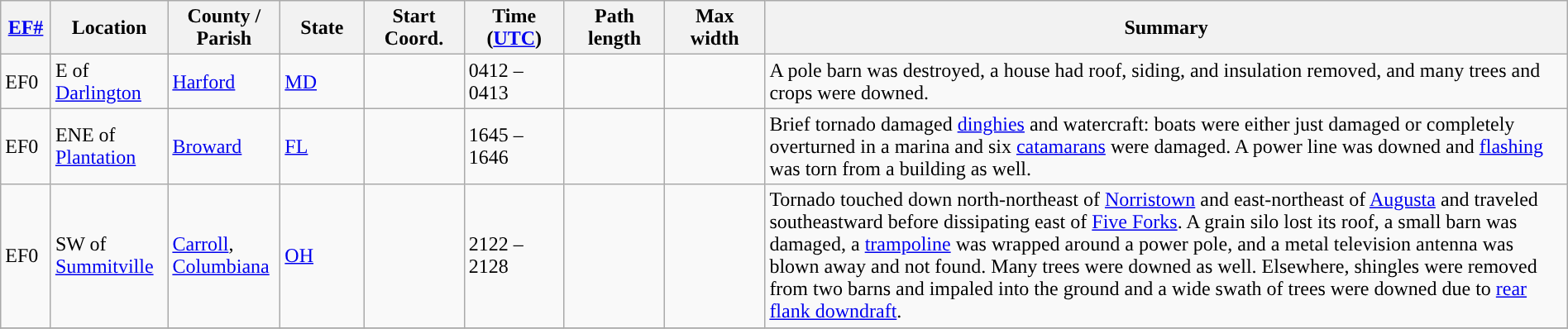<table class="wikitable sortable" style="width:100%;">
<tr>
<th scope="col" width="3%" align="center"><a href='#'>EF#</a></th>
<th scope="col" width="7%" align="center" class="unsortable">Location</th>
<th scope="col" width="6%" align="center" class="unsortable">County / Parish</th>
<th scope="col" width="5%" align="center">State</th>
<th scope="col" width="6%" align="center">Start Coord.</th>
<th scope="col" width="6%" align="center">Time (<a href='#'>UTC</a>)</th>
<th scope="col" width="6%" align="center">Path length</th>
<th scope="col" width="6%" align="center">Max width</th>
<th scope="col" width="48%" class="unsortable" align="center">Summary</th>
</tr>
<tr>
<td>EF0</td>
<td>E of <a href='#'>Darlington</a></td>
<td><a href='#'>Harford</a></td>
<td><a href='#'>MD</a></td>
<td></td>
<td>0412 – 0413</td>
<td></td>
<td></td>
<td>A pole barn was destroyed, a house had roof, siding, and insulation removed, and many trees and crops were downed.</td>
</tr>
<tr>
<td>EF0</td>
<td>ENE of <a href='#'>Plantation</a></td>
<td><a href='#'>Broward</a></td>
<td><a href='#'>FL</a></td>
<td></td>
<td>1645 – 1646</td>
<td></td>
<td></td>
<td>Brief tornado damaged <a href='#'>dinghies</a> and watercraft: boats were either just damaged or completely overturned in a marina and six <a href='#'>catamarans</a> were damaged. A power line was downed and <a href='#'>flashing</a> was torn from a building as well.</td>
</tr>
<tr>
<td>EF0</td>
<td>SW of <a href='#'>Summitville</a></td>
<td><a href='#'>Carroll</a>, <a href='#'>Columbiana</a></td>
<td><a href='#'>OH</a></td>
<td></td>
<td>2122 – 2128</td>
<td></td>
<td></td>
<td>Tornado touched down north-northeast of <a href='#'>Norristown</a> and east-northeast of <a href='#'>Augusta</a> and traveled southeastward before dissipating east of <a href='#'>Five Forks</a>. A grain silo lost its roof, a small barn was damaged, a <a href='#'>trampoline</a> was wrapped around a power pole, and a metal television antenna was blown away and not found. Many trees were downed as well. Elsewhere, shingles were removed from two barns and impaled into the ground and a  wide swath of trees were downed due to <a href='#'>rear flank downdraft</a>.</td>
</tr>
<tr>
</tr>
</table>
